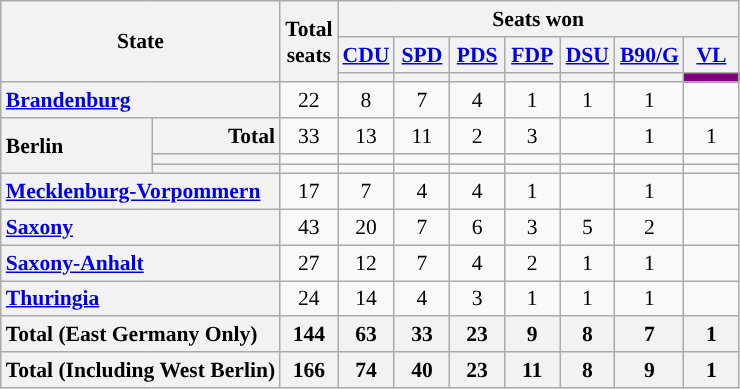<table class="wikitable" style="text-align:center; font-size: 0.9em;">
<tr>
<th colspan="2" rowspan="3">State</th>
<th rowspan="3">Total<br>seats</th>
<th colspan="7">Seats won</th>
</tr>
<tr>
<th class="unsortable" style="width:30px;"><a href='#'>CDU</a></th>
<th class="unsortable" style="width:30px;"><a href='#'>SPD</a></th>
<th class="unsortable" style="width:30px;"><a href='#'>PDS</a></th>
<th class="unsortable" style="width:30px;"><a href='#'>FDP</a></th>
<th class="unsortable" style="width:30px;"><a href='#'>DSU</a></th>
<th class="unsortable" style="width:30px;"><a href='#'>B90/G</a></th>
<th class="unsortable" style="width:30px;"><a href='#'>VL</a></th>
</tr>
<tr>
<th style="background:"></th>
<th style="background:"></th>
<th style="background:"></th>
<th style="background:"></th>
<th style="background:"></th>
<th style="background:"></th>
<th style="background:#800080;"></th>
</tr>
<tr>
<th colspan="2" style="text-align: left;"><a href='#'>Brandenburg</a></th>
<td>22</td>
<td>8</td>
<td>7</td>
<td>4</td>
<td>1</td>
<td>1</td>
<td>1</td>
<td></td>
</tr>
<tr>
<th rowspan="3" style="text-align: left;">Berlin</th>
<th style="text-align: right;">Total</th>
<td>33</td>
<td>13</td>
<td>11</td>
<td>2</td>
<td>3</td>
<td></td>
<td>1</td>
<td>1</td>
</tr>
<tr>
<th style="text-align: right;"></th>
<td></td>
<td></td>
<td></td>
<td></td>
<td></td>
<td></td>
<td></td>
<td></td>
</tr>
<tr>
<th style="text-align: right;"></th>
<td></td>
<td></td>
<td></td>
<td></td>
<td></td>
<td></td>
<td></td>
<td></td>
</tr>
<tr>
<th colspan="2" style="text-align: left;"><a href='#'>Mecklenburg-Vorpommern</a></th>
<td>17</td>
<td>7</td>
<td>4</td>
<td>4</td>
<td>1</td>
<td></td>
<td>1</td>
<td></td>
</tr>
<tr>
<th colspan="2" style="text-align: left;"><a href='#'>Saxony</a></th>
<td>43</td>
<td>20</td>
<td>7</td>
<td>6</td>
<td>3</td>
<td>5</td>
<td>2</td>
<td></td>
</tr>
<tr>
<th colspan="2" style="text-align: left;"><a href='#'>Saxony-Anhalt</a></th>
<td>27</td>
<td>12</td>
<td>7</td>
<td>4</td>
<td>2</td>
<td>1</td>
<td>1</td>
<td></td>
</tr>
<tr>
<th colspan="2" style="text-align: left;"><a href='#'>Thuringia</a></th>
<td>24</td>
<td>14</td>
<td>4</td>
<td>3</td>
<td>1</td>
<td>1</td>
<td>1</td>
<td></td>
</tr>
<tr class="sortbottom">
<th colspan="2" style="text-align: left;">Total (East Germany Only)</th>
<th>144</th>
<th>63</th>
<th>33</th>
<th>23</th>
<th>9</th>
<th>8</th>
<th>7</th>
<th>1</th>
</tr>
<tr>
<th colspan="2" style="text-align: left;">Total (Including West Berlin)</th>
<th>166</th>
<th>74</th>
<th>40</th>
<th>23</th>
<th>11</th>
<th>8</th>
<th>9</th>
<th>1</th>
</tr>
</table>
